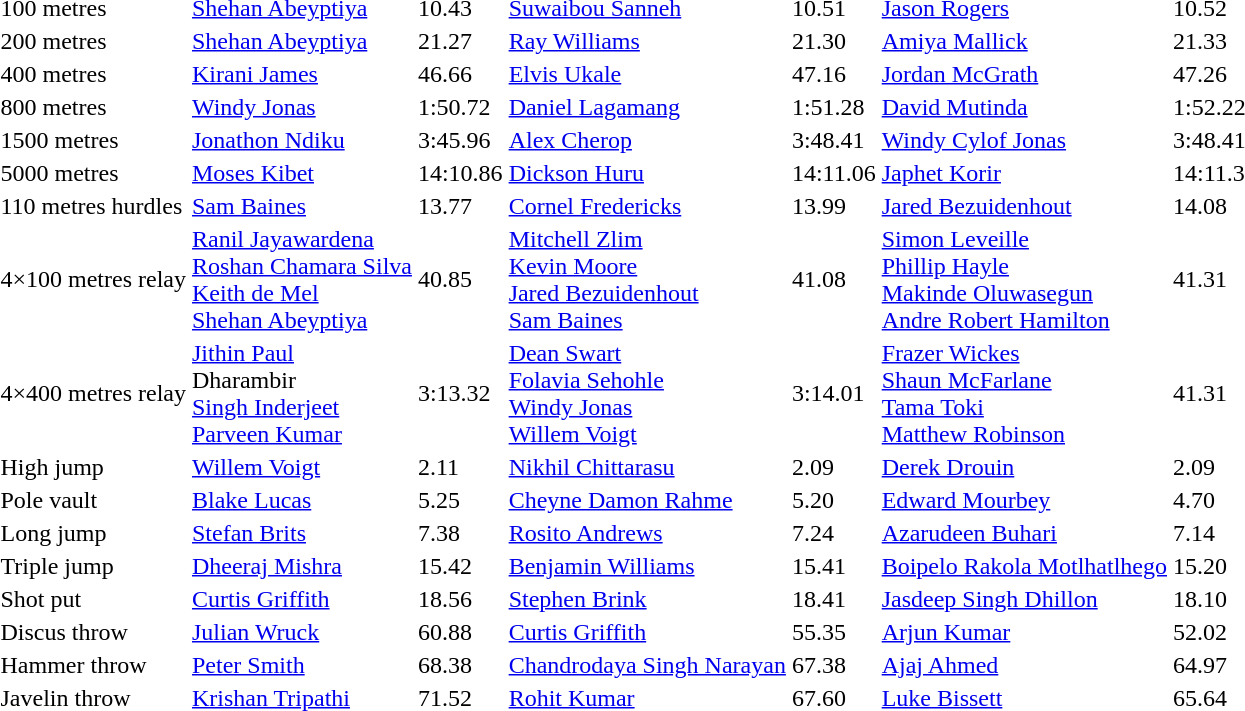<table>
<tr>
<td>100 metres</td>
<td><a href='#'>Shehan Abeyptiya</a><br></td>
<td>10.43 </td>
<td><a href='#'>Suwaibou Sanneh</a><br></td>
<td>10.51</td>
<td><a href='#'>Jason Rogers</a><br></td>
<td>10.52</td>
</tr>
<tr>
<td>200 metres</td>
<td><a href='#'>Shehan Abeyptiya</a><br></td>
<td>21.27</td>
<td><a href='#'>Ray Williams</a><br></td>
<td>21.30</td>
<td><a href='#'>Amiya Mallick</a><br></td>
<td>21.33</td>
</tr>
<tr>
<td>400 metres</td>
<td><a href='#'>Kirani James</a><br></td>
<td>46.66 </td>
<td><a href='#'>Elvis Ukale</a><br></td>
<td>47.16</td>
<td><a href='#'>Jordan McGrath</a><br></td>
<td>47.26</td>
</tr>
<tr>
<td>800 metres</td>
<td><a href='#'>Windy Jonas</a><br></td>
<td>1:50.72</td>
<td><a href='#'>Daniel Lagamang</a><br></td>
<td>1:51.28</td>
<td><a href='#'>David Mutinda</a><br></td>
<td>1:52.22</td>
</tr>
<tr>
<td>1500 metres</td>
<td><a href='#'>Jonathon Ndiku</a><br></td>
<td>3:45.96 </td>
<td><a href='#'>Alex Cherop</a><br></td>
<td>3:48.41</td>
<td><a href='#'>Windy Cylof Jonas</a><br></td>
<td>3:48.41</td>
</tr>
<tr>
<td>5000 metres</td>
<td><a href='#'>Moses Kibet</a><br></td>
<td>14:10.86</td>
<td><a href='#'>Dickson Huru</a><br></td>
<td>14:11.06</td>
<td><a href='#'>Japhet Korir</a><br></td>
<td>14:11.3</td>
</tr>
<tr>
<td>110 metres hurdles</td>
<td><a href='#'>Sam Baines</a><br></td>
<td>13.77 </td>
<td><a href='#'>Cornel Fredericks</a><br></td>
<td>13.99</td>
<td><a href='#'>Jared Bezuidenhout</a><br></td>
<td>14.08</td>
</tr>
<tr>
<td>4×100 metres relay</td>
<td><a href='#'>Ranil Jayawardena</a><br><a href='#'>Roshan Chamara Silva</a><br><a href='#'>Keith de Mel</a><br><a href='#'>Shehan Abeyptiya</a><br></td>
<td>40.85 </td>
<td><a href='#'>Mitchell Zlim</a><br><a href='#'>Kevin Moore</a><br><a href='#'>Jared Bezuidenhout</a><br><a href='#'>Sam Baines</a><br></td>
<td>41.08</td>
<td><a href='#'>Simon Leveille</a><br><a href='#'>Phillip Hayle</a><br><a href='#'>Makinde Oluwasegun</a><br><a href='#'>Andre Robert Hamilton</a><br></td>
<td>41.31</td>
</tr>
<tr>
<td>4×400 metres relay</td>
<td><a href='#'>Jithin Paul</a><br>Dharambir<br><a href='#'>Singh Inderjeet</a><br><a href='#'>Parveen Kumar</a><br></td>
<td>3:13.32 </td>
<td><a href='#'>Dean Swart</a><br><a href='#'>Folavia Sehohle</a><br><a href='#'>Windy Jonas</a><br><a href='#'>Willem Voigt</a><br></td>
<td>3:14.01</td>
<td><a href='#'>Frazer Wickes</a><br><a href='#'>Shaun McFarlane</a><br><a href='#'>Tama Toki</a><br><a href='#'>Matthew Robinson</a><br></td>
<td>41.31</td>
</tr>
<tr>
<td>High jump</td>
<td><a href='#'>Willem Voigt</a><br></td>
<td>2.11</td>
<td><a href='#'>Nikhil Chittarasu</a><br></td>
<td>2.09</td>
<td><a href='#'>Derek Drouin</a><br></td>
<td>2.09</td>
</tr>
<tr>
<td>Pole vault</td>
<td><a href='#'>Blake Lucas</a><br></td>
<td>5.25 </td>
<td><a href='#'>Cheyne Damon Rahme</a><br></td>
<td>5.20</td>
<td><a href='#'>Edward Mourbey</a><br></td>
<td>4.70</td>
</tr>
<tr>
<td>Long jump</td>
<td><a href='#'>Stefan Brits</a><br></td>
<td>7.38</td>
<td><a href='#'>Rosito Andrews</a><br></td>
<td>7.24</td>
<td><a href='#'>Azarudeen Buhari</a><br></td>
<td>7.14</td>
</tr>
<tr>
<td>Triple jump</td>
<td><a href='#'>Dheeraj Mishra</a><br></td>
<td>15.42</td>
<td><a href='#'>Benjamin Williams</a><br></td>
<td>15.41</td>
<td><a href='#'>Boipelo Rakola Motlhatlhego</a><br></td>
<td>15.20</td>
</tr>
<tr>
<td>Shot put</td>
<td><a href='#'>Curtis Griffith</a><br></td>
<td>18.56 </td>
<td><a href='#'>Stephen Brink</a><br></td>
<td>18.41</td>
<td><a href='#'>Jasdeep Singh Dhillon</a><br></td>
<td>18.10</td>
</tr>
<tr>
<td>Discus throw</td>
<td><a href='#'>Julian Wruck</a><br></td>
<td>60.88 </td>
<td><a href='#'>Curtis Griffith</a><br></td>
<td>55.35</td>
<td><a href='#'>Arjun Kumar</a><br></td>
<td>52.02</td>
</tr>
<tr>
<td>Hammer throw</td>
<td><a href='#'>Peter Smith</a><br></td>
<td>68.38</td>
<td><a href='#'>Chandrodaya Singh Narayan</a><br></td>
<td>67.38</td>
<td><a href='#'>Ajaj Ahmed</a><br></td>
<td>64.97</td>
</tr>
<tr>
<td>Javelin throw</td>
<td><a href='#'>Krishan Tripathi</a><br></td>
<td>71.52  </td>
<td><a href='#'>Rohit Kumar</a><br></td>
<td>67.60</td>
<td><a href='#'>Luke Bissett</a><br></td>
<td>65.64</td>
</tr>
</table>
